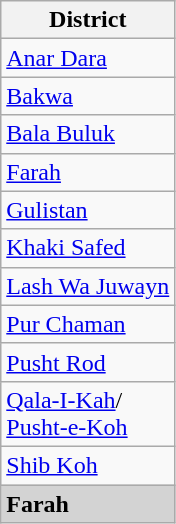<table class="wikitable sortable" style="font-size:100%;">
<tr>
<th>District</th>
</tr>
<tr>
<td><a href='#'>Anar Dara</a></td>
</tr>
<tr>
<td><a href='#'>Bakwa</a></td>
</tr>
<tr>
<td><a href='#'>Bala Buluk</a></td>
</tr>
<tr>
<td><a href='#'>Farah</a></td>
</tr>
<tr>
<td><a href='#'>Gulistan</a></td>
</tr>
<tr>
<td><a href='#'>Khaki Safed</a></td>
</tr>
<tr>
<td><a href='#'>Lash Wa Juwayn</a></td>
</tr>
<tr>
<td><a href='#'>Pur Chaman</a></td>
</tr>
<tr>
<td><a href='#'>Pusht Rod</a></td>
</tr>
<tr>
<td><a href='#'>Qala-I-Kah</a>/<br><a href='#'>Pusht-e-Koh</a></td>
</tr>
<tr>
<td><a href='#'>Shib Koh</a></td>
</tr>
<tr bgcolor="#d3d3d3">
<td><strong>Farah</strong></td>
</tr>
</table>
